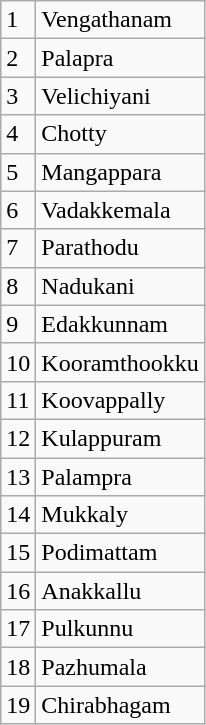<table class="wikitable" style="font-size: 100%;">
<tr>
<td>1</td>
<td>Vengathanam</td>
</tr>
<tr>
<td>2</td>
<td>Palapra</td>
</tr>
<tr>
<td>3</td>
<td>Velichiyani</td>
</tr>
<tr>
<td>4</td>
<td>Chotty</td>
</tr>
<tr>
<td>5</td>
<td>Mangappara</td>
</tr>
<tr>
<td>6</td>
<td>Vadakkemala</td>
</tr>
<tr>
<td>7</td>
<td>Parathodu</td>
</tr>
<tr>
<td>8</td>
<td>Nadukani</td>
</tr>
<tr>
<td>9</td>
<td>Edakkunnam</td>
</tr>
<tr>
<td>10</td>
<td>Kooramthookku</td>
</tr>
<tr>
<td>11</td>
<td>Koovappally</td>
</tr>
<tr>
<td>12</td>
<td>Kulappuram</td>
</tr>
<tr>
<td>13</td>
<td>Palampra</td>
</tr>
<tr>
<td>14</td>
<td>Mukkaly</td>
</tr>
<tr>
<td>15</td>
<td>Podimattam</td>
</tr>
<tr>
<td>16</td>
<td>Anakkallu</td>
</tr>
<tr>
<td>17</td>
<td>Pulkunnu</td>
</tr>
<tr>
<td>18</td>
<td>Pazhumala</td>
</tr>
<tr>
<td>19</td>
<td>Chirabhagam</td>
</tr>
</table>
